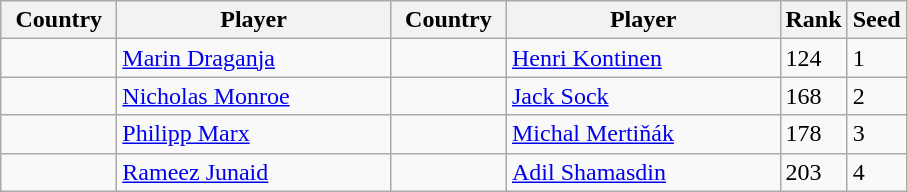<table class="sortable wikitable">
<tr>
<th width="70">Country</th>
<th width="175">Player</th>
<th width="70">Country</th>
<th width="175">Player</th>
<th>Rank</th>
<th>Seed</th>
</tr>
<tr>
<td></td>
<td><a href='#'>Marin Draganja</a></td>
<td></td>
<td><a href='#'>Henri Kontinen</a></td>
<td>124</td>
<td>1</td>
</tr>
<tr>
<td></td>
<td><a href='#'>Nicholas Monroe</a></td>
<td></td>
<td><a href='#'>Jack Sock</a></td>
<td>168</td>
<td>2</td>
</tr>
<tr>
<td></td>
<td><a href='#'>Philipp Marx</a></td>
<td></td>
<td><a href='#'>Michal Mertiňák</a></td>
<td>178</td>
<td>3</td>
</tr>
<tr>
<td></td>
<td><a href='#'>Rameez Junaid</a></td>
<td></td>
<td><a href='#'>Adil Shamasdin</a></td>
<td>203</td>
<td>4</td>
</tr>
</table>
